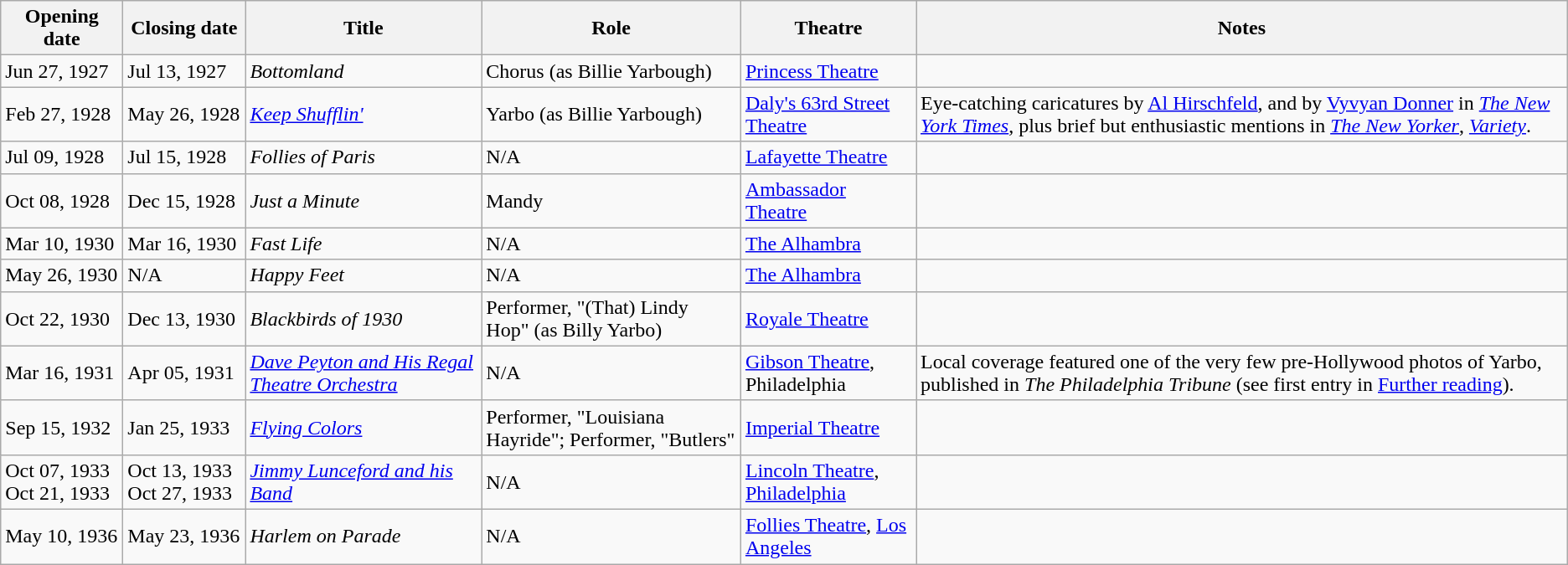<table class="wikitable sortable">
<tr>
<th style="width:90px;" class="unsortable">Opening date</th>
<th style="width:90px;" class="unsortable">Closing date</th>
<th>Title</th>
<th class="unsortable">Role</th>
<th class="unsortable">Theatre</th>
<th class="unsortable">Notes</th>
</tr>
<tr>
<td>Jun 27, 1927</td>
<td>Jul 13, 1927</td>
<td><em>Bottomland</em> </td>
<td>Chorus (as Billie Yarbough)</td>
<td><a href='#'>Princess Theatre</a></td>
<td></td>
</tr>
<tr>
<td>Feb 27, 1928</td>
<td>May 26, 1928</td>
<td><em><a href='#'>Keep Shufflin'</a></em> </td>
<td>Yarbo (as Billie Yarbough)</td>
<td><a href='#'>Daly's 63rd Street Theatre</a></td>
<td>Eye-catching caricatures by <a href='#'>Al Hirschfeld</a>, and by <a href='#'>Vyvyan Donner</a> in <em><a href='#'>The New York Times</a></em>, plus brief but enthusiastic mentions in <em><a href='#'>The New Yorker</a></em>, <em><a href='#'>Variety</a></em>.</td>
</tr>
<tr>
<td>Jul 09, 1928</td>
<td>Jul 15, 1928</td>
<td><em>Follies of Paris</em></td>
<td>N/A</td>
<td><a href='#'>Lafayette Theatre</a></td>
<td></td>
</tr>
<tr>
<td>Oct 08, 1928</td>
<td>Dec 15, 1928</td>
<td><em>Just a Minute</em> </td>
<td>Mandy</td>
<td><a href='#'>Ambassador Theatre</a></td>
<td></td>
</tr>
<tr>
<td>Mar 10, 1930</td>
<td>Mar 16, 1930</td>
<td><em>Fast Life</em> </td>
<td>N/A</td>
<td><a href='#'>The Alhambra</a></td>
<td></td>
</tr>
<tr>
<td>May 26, 1930</td>
<td>N/A</td>
<td><em>Happy Feet</em> </td>
<td>N/A</td>
<td><a href='#'>The Alhambra</a></td>
<td></td>
</tr>
<tr>
<td>Oct 22, 1930</td>
<td>Dec 13, 1930</td>
<td><em>Blackbirds of 1930</em> </td>
<td>Performer, "(That) Lindy Hop" (as Billy Yarbo)</td>
<td><a href='#'>Royale Theatre</a></td>
<td></td>
</tr>
<tr>
<td>Mar 16, 1931</td>
<td>Apr 05, 1931</td>
<td><em><a href='#'>Dave Peyton and His Regal Theatre Orchestra</a></em> </td>
<td>N/A</td>
<td><a href='#'>Gibson Theatre</a>, Philadelphia</td>
<td>Local coverage featured one of the very few pre-Hollywood photos of Yarbo, published in <em>The Philadelphia Tribune</em> (see first entry in <a href='#'>Further reading</a>).</td>
</tr>
<tr>
<td>Sep 15, 1932</td>
<td>Jan 25, 1933</td>
<td><em><a href='#'>Flying Colors</a></em> </td>
<td>Performer, "Louisiana Hayride"; Performer, "Butlers"</td>
<td><a href='#'>Imperial Theatre</a></td>
<td></td>
</tr>
<tr>
<td>Oct 07, 1933<br>Oct 21, 1933</td>
<td>Oct 13, 1933<br>Oct 27, 1933</td>
<td><em><a href='#'>Jimmy Lunceford and his Band</a></em> </td>
<td>N/A</td>
<td><a href='#'>Lincoln Theatre</a>, <a href='#'>Philadelphia</a></td>
<td></td>
</tr>
<tr>
<td>May 10, 1936</td>
<td>May 23, 1936</td>
<td><em>Harlem on Parade</em> </td>
<td>N/A</td>
<td><a href='#'>Follies Theatre</a>, <a href='#'>Los Angeles</a></td>
<td></td>
</tr>
</table>
